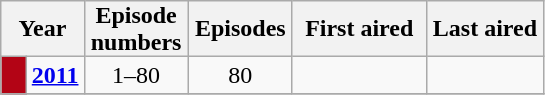<table class="wikitable" style="text-align:center">
<tr>
<th style="padding:0 9px;" colspan="2">Year</th>
<th style="padding:0 4px;">Episode<br>numbers</th>
<th style="padding:0 4px;">Episodes</th>
<th style="padding:0 8px;">First aired</th>
<th style="padding:0 4px;">Last aired</th>
</tr>
<tr>
<td style="background:#B30415;padding:0 8px;  "></td>
<td><strong><a href='#'>2011</a></strong></td>
<td>1–80</td>
<td>80</td>
<td></td>
<td></td>
</tr>
<tr>
</tr>
</table>
